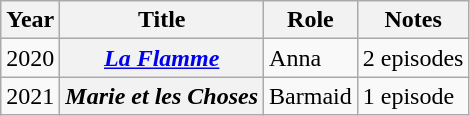<table class="wikitable plainrowheaders sortable">
<tr>
<th scope="col">Year</th>
<th scope="col">Title</th>
<th scope="col">Role</th>
<th scope="col" class="unsortable">Notes</th>
</tr>
<tr>
<td>2020</td>
<th scope=row><em><a href='#'>La Flamme</a></em></th>
<td>Anna</td>
<td>2 episodes</td>
</tr>
<tr>
<td>2021</td>
<th scope=row><em>Marie et les Choses</em></th>
<td>Barmaid</td>
<td>1 episode</td>
</tr>
</table>
